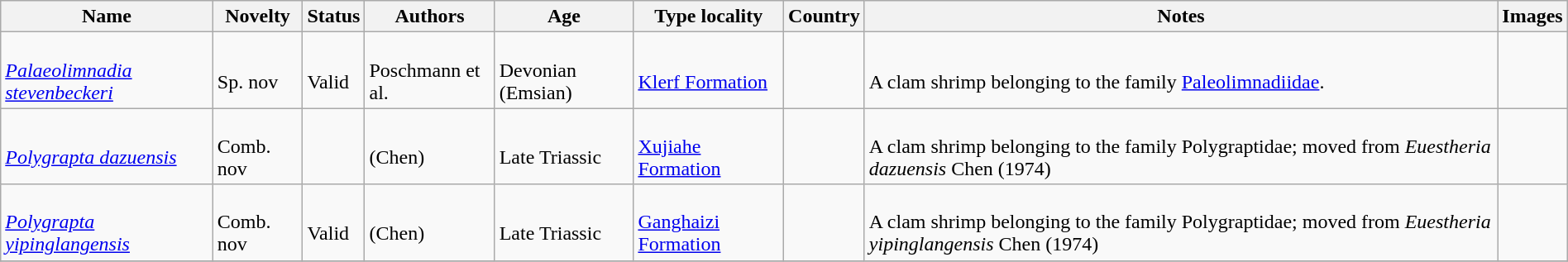<table class="wikitable sortable" align="center" width="100%">
<tr>
<th>Name</th>
<th>Novelty</th>
<th>Status</th>
<th>Authors</th>
<th>Age</th>
<th>Type locality</th>
<th>Country</th>
<th>Notes</th>
<th>Images</th>
</tr>
<tr>
<td><br><em><a href='#'>Palaeolimnadia stevenbeckeri</a></em></td>
<td><br>Sp. nov</td>
<td><br>Valid</td>
<td><br>Poschmann et al.</td>
<td><br>Devonian (Emsian)</td>
<td><br><a href='#'>Klerf Formation</a></td>
<td><br></td>
<td><br>A clam shrimp belonging to the family <a href='#'>Paleolimnadiidae</a>.</td>
<td></td>
</tr>
<tr>
<td><br><em><a href='#'>Polygrapta dazuensis</a></em></td>
<td><br>Comb. nov</td>
<td></td>
<td><br>(Chen)</td>
<td><br>Late Triassic</td>
<td><br><a href='#'>Xujiahe Formation</a></td>
<td><br></td>
<td><br>A clam shrimp belonging to the family Polygraptidae; moved from <em>Euestheria dazuensis</em> Chen (1974)</td>
<td></td>
</tr>
<tr>
<td><br><em><a href='#'>Polygrapta yipinglangensis</a></em></td>
<td><br>Comb. nov</td>
<td><br>Valid</td>
<td><br>(Chen)</td>
<td><br>Late Triassic</td>
<td><br><a href='#'>Ganghaizi Formation</a></td>
<td><br></td>
<td><br>A clam shrimp belonging to the family Polygraptidae; moved from <em>Euestheria yipinglangensis</em> Chen (1974)</td>
<td></td>
</tr>
<tr>
</tr>
</table>
